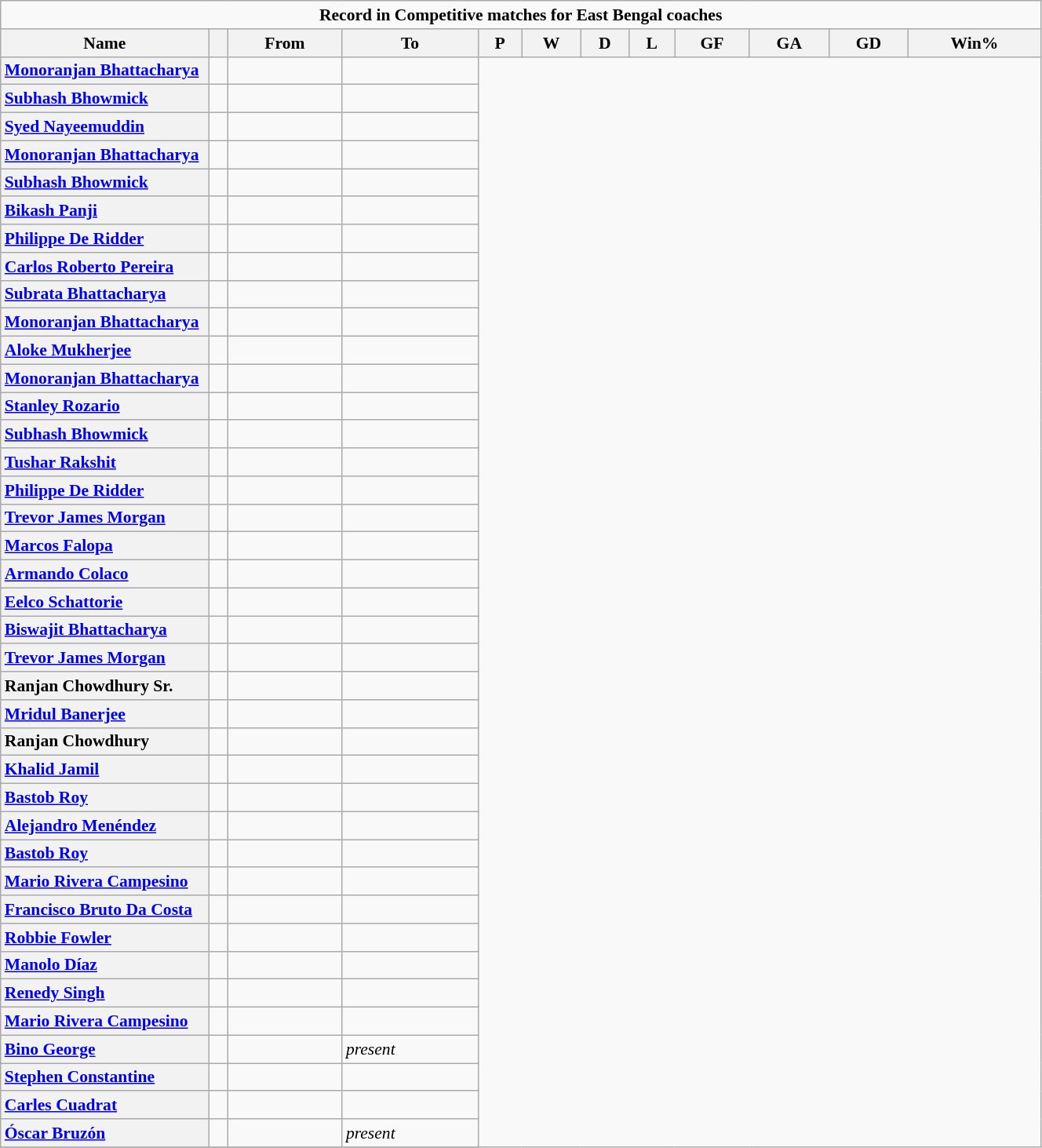<table class="wikitable plainrowheaders sortable" style="font-size:90%; width:70%; text-align:center">
<tr>
<td colspan="12"><strong>Record in Competitive matches for East Bengal coaches</strong></td>
</tr>
<tr>
<th width=20%;>Name</th>
<th></th>
<th>From</th>
<th>To</th>
<th>P</th>
<th>W</th>
<th>D</th>
<th>L</th>
<th>GF</th>
<th>GA</th>
<th>GD</th>
<th>Win%</th>
</tr>
<tr>
<th scope=row style=text-align:left><a href='#'>Monoranjan Bhattacharya</a></th>
<td align=left></td>
<td align=left></td>
<td align=left><br></td>
</tr>
<tr>
<th scope=row style=text-align:left><a href='#'>Subhash Bhowmick</a></th>
<td align=left></td>
<td align=left></td>
<td align=left><br></td>
</tr>
<tr>
<th scope=row style=text-align:left><a href='#'>Syed Nayeemuddin</a></th>
<td align=left></td>
<td align=left></td>
<td align=left><br></td>
</tr>
<tr>
<th scope=row style=text-align:left><a href='#'>Monoranjan Bhattacharya</a></th>
<td align=left></td>
<td align=left></td>
<td align=left><br></td>
</tr>
<tr>
<th scope=row style=text-align:left><a href='#'>Subhash Bhowmick</a></th>
<td align=left></td>
<td align=left></td>
<td align=left><br></td>
</tr>
<tr>
<th scope=row style=text-align:left><a href='#'>Bikash Panji</a></th>
<td align=left></td>
<td align=left></td>
<td align=left><br></td>
</tr>
<tr>
<th scope=row style=text-align:left><a href='#'>Philippe De Ridder</a></th>
<td align=left></td>
<td align=left></td>
<td align=left><br></td>
</tr>
<tr>
<th scope=row style=text-align:left><a href='#'>Carlos Roberto Pereira</a></th>
<td align=left></td>
<td align=left></td>
<td align=left><br></td>
</tr>
<tr>
<th scope=row style=text-align:left><a href='#'>Subrata Bhattacharya</a></th>
<td align=left></td>
<td align=left></td>
<td align=left><br></td>
</tr>
<tr>
<th scope=row style=text-align:left><a href='#'>Monoranjan Bhattacharya</a></th>
<td align=left></td>
<td align=left></td>
<td align=left><br></td>
</tr>
<tr>
<th scope=row style=text-align:left><a href='#'>Aloke Mukherjee</a></th>
<td align=left></td>
<td align=left></td>
<td align=left><br></td>
</tr>
<tr>
<th scope=row style=text-align:left><a href='#'>Monoranjan Bhattacharya</a></th>
<td align=left></td>
<td align=left></td>
<td align=left><br></td>
</tr>
<tr>
<th scope=row style=text-align:left><a href='#'>Stanley Rozario</a></th>
<td align=left></td>
<td align=left></td>
<td align=left><br></td>
</tr>
<tr>
<th scope=row style=text-align:left><a href='#'>Subhash Bhowmick</a></th>
<td align=left></td>
<td align=left></td>
<td align=left><br></td>
</tr>
<tr>
<th scope=row style=text-align:left><a href='#'>Tushar Rakshit</a></th>
<td align=left></td>
<td align=left></td>
<td align=left><br></td>
</tr>
<tr>
<th scope=row style=text-align:left><a href='#'>Philippe De Ridder</a></th>
<td align=left></td>
<td align=left></td>
<td align=left><br></td>
</tr>
<tr>
<th scope=row style=text-align:left><a href='#'>Trevor James Morgan</a></th>
<td align=left></td>
<td align=left></td>
<td align=left><br></td>
</tr>
<tr>
<th scope=row style=text-align:left><a href='#'>Marcos Falopa</a></th>
<td align=left></td>
<td align=left></td>
<td align=left><br></td>
</tr>
<tr>
<th scope=row style=text-align:left><a href='#'>Armando Colaco</a></th>
<td align=left></td>
<td align=left></td>
<td align=left><br></td>
</tr>
<tr>
<th scope=row style=text-align:left><a href='#'>Eelco Schattorie</a></th>
<td align=left></td>
<td align=left></td>
<td align=left><br></td>
</tr>
<tr>
<th scope=row style=text-align:left><a href='#'>Biswajit Bhattacharya</a></th>
<td align=left></td>
<td align=left></td>
<td align=left><br></td>
</tr>
<tr>
<th scope=row style=text-align:left><a href='#'>Trevor James Morgan</a></th>
<td align=left></td>
<td align=left></td>
<td align=left><br></td>
</tr>
<tr>
<th scope=row style=text-align:left>Ranjan Chowdhury Sr.</th>
<td align=left></td>
<td align=left></td>
<td align=left><br></td>
</tr>
<tr>
<th scope=row style=text-align:left><a href='#'>Mridul Banerjee</a></th>
<td align=left></td>
<td align=left></td>
<td align=left><br></td>
</tr>
<tr>
<th scope=row style=text-align:left>Ranjan Chowdhury</th>
<td align=left></td>
<td align=left></td>
<td align=left><br></td>
</tr>
<tr>
<th scope=row style=text-align:left><a href='#'>Khalid Jamil</a></th>
<td align=left></td>
<td align=left></td>
<td align=left><br></td>
</tr>
<tr>
<th scope=row style=text-align:left><a href='#'>Bastob Roy</a></th>
<td align=left></td>
<td align=left></td>
<td align=left><br></td>
</tr>
<tr>
<th scope=row style=text-align:left><a href='#'>Alejandro Menéndez</a></th>
<td align=left></td>
<td align=left></td>
<td align=left><br></td>
</tr>
<tr>
<th scope=row style=text-align:left><a href='#'>Bastob Roy</a></th>
<td align=left></td>
<td align=left></td>
<td align=left><br></td>
</tr>
<tr>
<th scope=row style=text-align:left><a href='#'>Mario Rivera Campesino</a></th>
<td align=left></td>
<td align=left></td>
<td align=left><br></td>
</tr>
<tr>
<th scope=row style=text-align:left><a href='#'>Francisco Bruto Da Costa</a></th>
<td align=left></td>
<td align=left></td>
<td align=left><br></td>
</tr>
<tr>
<th scope=row style=text-align:left><a href='#'>Robbie Fowler</a></th>
<td align=left></td>
<td align=left></td>
<td align=left><br></td>
</tr>
<tr>
<th scope=row style=text-align:left><a href='#'>Manolo Díaz</a></th>
<td align=left></td>
<td align=left></td>
<td align=left><br></td>
</tr>
<tr>
<th scope=row style=text-align:left><a href='#'>Renedy Singh</a></th>
<td align=left></td>
<td align=left></td>
<td align=left><br></td>
</tr>
<tr>
<th scope=row style=text-align:left><a href='#'>Mario Rivera Campesino</a></th>
<td align=left></td>
<td align=left></td>
<td align=left><br></td>
</tr>
<tr>
<th scope=row style=text-align:left><a href='#'>Bino George</a></th>
<td align=left></td>
<td align=left></td>
<td align=left><em>present</em><br></td>
</tr>
<tr>
<th scope=row style=text-align:left><a href='#'>Stephen Constantine</a></th>
<td align=left></td>
<td align=left></td>
<td align=left><br></td>
</tr>
<tr>
<th scope=row style=text-align:left><a href='#'>Carles Cuadrat</a></th>
<td align=left></td>
<td align=left></td>
<td align=left><br></td>
</tr>
<tr>
<th scope=row style=text-align:left><a href='#'>Óscar Bruzón</a></th>
<td align=left></td>
<td align=left></td>
<td align=left><em>present</em><br></td>
</tr>
<tr>
</tr>
</table>
